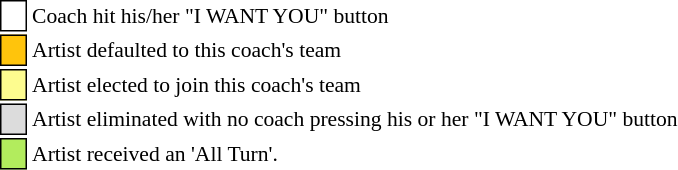<table class="toccolours" style="font-size: 90%; white-space: nowrap;">
<tr>
<td style="background:white; border:1px solid black;"> <strong></strong> </td>
<td>Coach hit his/her "I WANT YOU" button</td>
</tr>
<tr>
<td style="background:#ffc40c; border:1px solid black;">    </td>
<td>Artist defaulted to this coach's team</td>
</tr>
<tr>
<td style="background:#fdfc8f; border:1px solid black;">    </td>
<td style="padding-right: 8px">Artist elected to join this coach's team</td>
</tr>
<tr>
<td style="background:#dcdcdc; border:1px solid black;">    </td>
<td>Artist eliminated with no coach pressing his or her "I WANT YOU" button</td>
</tr>
<tr>
<td style="background-color:#B2EC5D; border: 1px solid black">    </td>
<td>Artist received an 'All Turn'.</td>
</tr>
<tr>
</tr>
</table>
